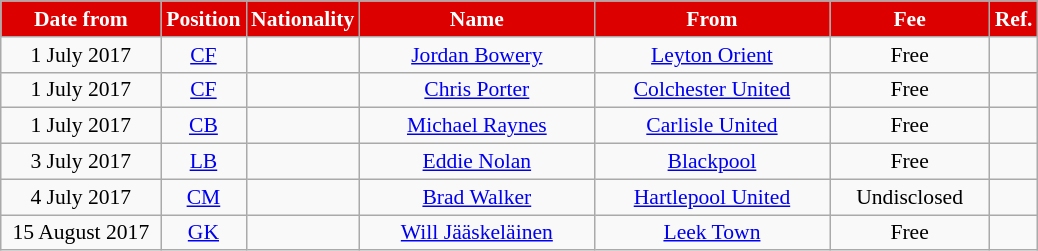<table class="wikitable"  style="text-align:center; font-size:90%; ">
<tr>
<th style="background:#DD0000; color:#FFFFFF; width:100px;">Date from</th>
<th style="background:#DD0000; color:#FFFFFF; width:50px;">Position</th>
<th style="background:#DD0000; color:#FFFFFF; width:50px;">Nationality</th>
<th style="background:#DD0000; color:#FFFFFF; width:150px;">Name</th>
<th style="background:#DD0000; color:#FFFFFF; width:150px;">From</th>
<th style="background:#DD0000; color:#FFFFFF; width:100px;">Fee</th>
<th style="background:#DD0000; color:#FFFFFF; width:25px;">Ref.</th>
</tr>
<tr>
<td>1 July 2017</td>
<td><a href='#'>CF</a></td>
<td></td>
<td><a href='#'>Jordan Bowery</a></td>
<td><a href='#'>Leyton Orient</a></td>
<td>Free</td>
<td></td>
</tr>
<tr>
<td>1 July 2017</td>
<td><a href='#'>CF</a></td>
<td></td>
<td><a href='#'>Chris Porter</a></td>
<td><a href='#'>Colchester United</a></td>
<td>Free</td>
<td></td>
</tr>
<tr>
<td>1 July 2017</td>
<td><a href='#'>CB</a></td>
<td></td>
<td><a href='#'>Michael Raynes</a></td>
<td><a href='#'>Carlisle United</a></td>
<td>Free</td>
<td></td>
</tr>
<tr>
<td>3 July 2017</td>
<td><a href='#'>LB</a></td>
<td></td>
<td><a href='#'>Eddie Nolan</a></td>
<td><a href='#'>Blackpool</a></td>
<td>Free</td>
<td></td>
</tr>
<tr>
<td>4 July 2017</td>
<td><a href='#'>CM</a></td>
<td></td>
<td><a href='#'>Brad Walker</a></td>
<td><a href='#'>Hartlepool United</a></td>
<td>Undisclosed</td>
<td></td>
</tr>
<tr>
<td>15 August 2017</td>
<td><a href='#'>GK</a></td>
<td></td>
<td><a href='#'>Will Jääskeläinen</a></td>
<td><a href='#'>Leek Town</a></td>
<td>Free</td>
<td></td>
</tr>
</table>
